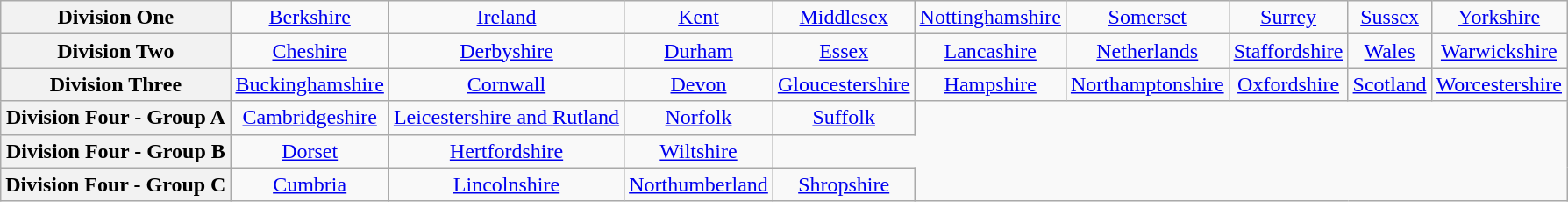<table class="wikitable" style="text-align: center" style="font-size: 95%; border: 1px #aaaaaa solid; border-collapse: collapse; clear:center;">
<tr>
<th>Division One</th>
<td><a href='#'>Berkshire</a></td>
<td><a href='#'>Ireland</a></td>
<td><a href='#'>Kent</a></td>
<td><a href='#'>Middlesex</a></td>
<td><a href='#'>Nottinghamshire</a></td>
<td><a href='#'>Somerset</a></td>
<td><a href='#'>Surrey</a></td>
<td><a href='#'>Sussex</a></td>
<td><a href='#'>Yorkshire</a></td>
</tr>
<tr>
<th>Division Two</th>
<td><a href='#'>Cheshire</a></td>
<td><a href='#'>Derbyshire</a></td>
<td><a href='#'>Durham</a></td>
<td><a href='#'>Essex</a></td>
<td><a href='#'>Lancashire</a></td>
<td><a href='#'>Netherlands</a></td>
<td><a href='#'>Staffordshire</a></td>
<td><a href='#'>Wales</a></td>
<td><a href='#'>Warwickshire</a></td>
</tr>
<tr>
<th>Division Three</th>
<td><a href='#'>Buckinghamshire</a></td>
<td><a href='#'>Cornwall</a></td>
<td><a href='#'>Devon</a></td>
<td><a href='#'>Gloucestershire</a></td>
<td><a href='#'>Hampshire</a></td>
<td><a href='#'>Northamptonshire</a></td>
<td><a href='#'>Oxfordshire</a></td>
<td><a href='#'>Scotland</a></td>
<td><a href='#'>Worcestershire</a></td>
</tr>
<tr>
<th>Division Four - Group A</th>
<td><a href='#'>Cambridgeshire</a></td>
<td><a href='#'>Leicestershire and Rutland</a></td>
<td><a href='#'>Norfolk</a></td>
<td><a href='#'>Suffolk</a></td>
</tr>
<tr>
<th>Division Four - Group B</th>
<td><a href='#'>Dorset</a></td>
<td><a href='#'>Hertfordshire</a></td>
<td><a href='#'>Wiltshire</a></td>
</tr>
<tr>
<th>Division Four - Group C</th>
<td><a href='#'>Cumbria</a></td>
<td><a href='#'>Lincolnshire</a></td>
<td><a href='#'>Northumberland</a></td>
<td><a href='#'>Shropshire</a></td>
</tr>
</table>
